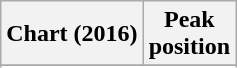<table class="wikitable plainrowheaders sortable" style="text-align:center">
<tr>
<th scope="col">Chart (2016)</th>
<th scope="col">Peak<br>position</th>
</tr>
<tr>
</tr>
<tr>
</tr>
<tr>
</tr>
<tr>
</tr>
</table>
